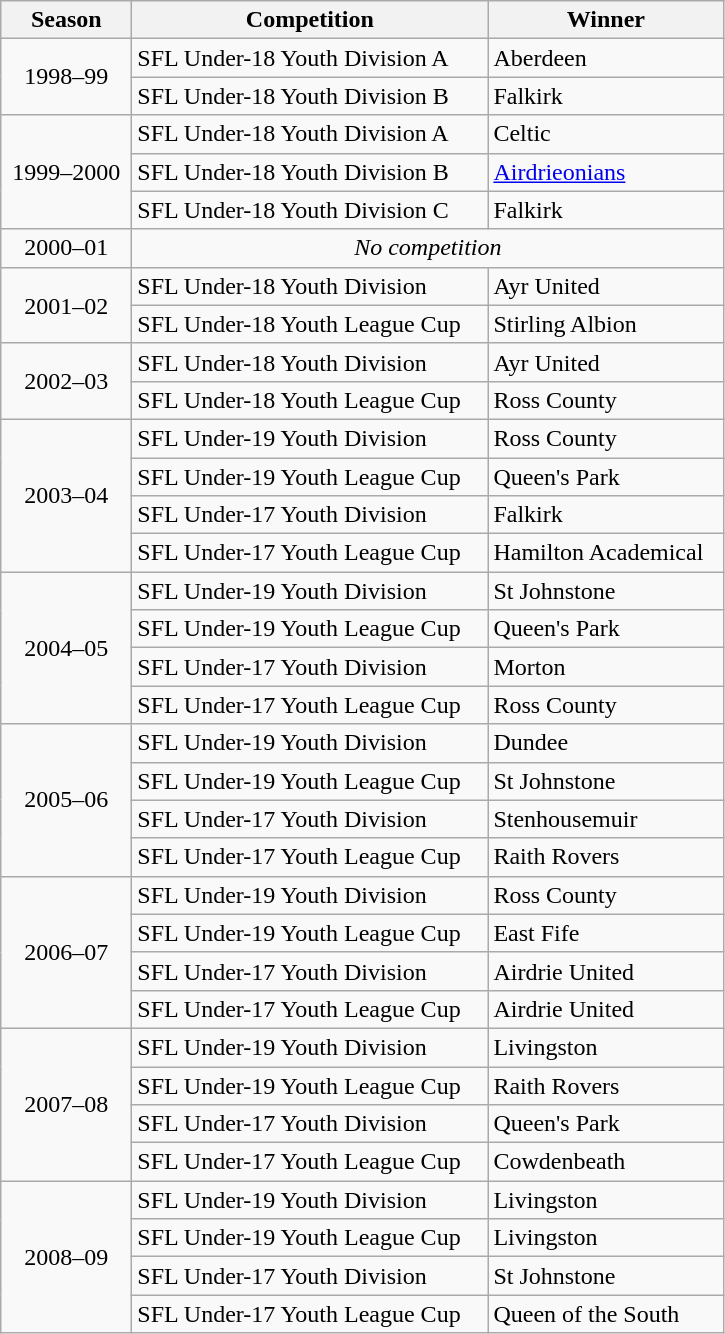<table class="wikitable">
<tr>
<th width=80>Season</th>
<th width=230>Competition</th>
<th width=150>Winner</th>
</tr>
<tr>
<td rowspan="2" align=center>1998–99</td>
<td>SFL Under-18 Youth Division A</td>
<td>Aberdeen</td>
</tr>
<tr>
<td>SFL Under-18 Youth Division B</td>
<td>Falkirk</td>
</tr>
<tr>
<td rowspan="3" align=center>1999–2000</td>
<td>SFL Under-18 Youth Division A</td>
<td>Celtic</td>
</tr>
<tr>
<td>SFL Under-18 Youth Division B</td>
<td><a href='#'>Airdrieonians</a></td>
</tr>
<tr>
<td>SFL Under-18 Youth Division C</td>
<td>Falkirk</td>
</tr>
<tr>
<td align=center>2000–01</td>
<td colspan="2" align=center><em>No competition</em></td>
</tr>
<tr>
<td rowspan="2" align=center>2001–02</td>
<td>SFL Under-18 Youth Division</td>
<td>Ayr United</td>
</tr>
<tr>
<td>SFL Under-18 Youth League Cup</td>
<td>Stirling Albion</td>
</tr>
<tr>
<td rowspan="2" align=center>2002–03</td>
<td>SFL Under-18 Youth Division</td>
<td>Ayr United</td>
</tr>
<tr>
<td>SFL Under-18 Youth League Cup</td>
<td>Ross County</td>
</tr>
<tr>
<td rowspan="4" align=center>2003–04</td>
<td>SFL Under-19 Youth Division</td>
<td>Ross County</td>
</tr>
<tr>
<td>SFL Under-19 Youth League Cup</td>
<td>Queen's Park</td>
</tr>
<tr>
<td>SFL Under-17 Youth Division</td>
<td>Falkirk</td>
</tr>
<tr>
<td>SFL Under-17 Youth League Cup</td>
<td>Hamilton Academical</td>
</tr>
<tr>
<td rowspan="4" align=center>2004–05</td>
<td>SFL Under-19 Youth Division</td>
<td>St Johnstone</td>
</tr>
<tr>
<td>SFL Under-19 Youth League Cup</td>
<td>Queen's Park</td>
</tr>
<tr>
<td>SFL Under-17 Youth Division</td>
<td>Morton</td>
</tr>
<tr>
<td>SFL Under-17 Youth League Cup</td>
<td>Ross County</td>
</tr>
<tr>
<td rowspan="4" align=center>2005–06</td>
<td>SFL Under-19 Youth Division</td>
<td>Dundee</td>
</tr>
<tr>
<td>SFL Under-19 Youth League Cup</td>
<td>St Johnstone</td>
</tr>
<tr>
<td>SFL Under-17 Youth Division</td>
<td>Stenhousemuir</td>
</tr>
<tr>
<td>SFL Under-17 Youth League Cup</td>
<td>Raith Rovers</td>
</tr>
<tr>
<td rowspan="4" align=center>2006–07</td>
<td>SFL Under-19 Youth Division</td>
<td>Ross County</td>
</tr>
<tr>
<td>SFL Under-19 Youth League Cup</td>
<td>East Fife</td>
</tr>
<tr>
<td>SFL Under-17 Youth Division</td>
<td>Airdrie United</td>
</tr>
<tr>
<td>SFL Under-17 Youth League Cup</td>
<td>Airdrie United</td>
</tr>
<tr>
<td rowspan="4" align=center>2007–08</td>
<td>SFL Under-19 Youth Division</td>
<td>Livingston</td>
</tr>
<tr>
<td>SFL Under-19 Youth League Cup</td>
<td>Raith Rovers</td>
</tr>
<tr>
<td>SFL Under-17 Youth Division</td>
<td>Queen's Park</td>
</tr>
<tr>
<td>SFL Under-17 Youth League Cup</td>
<td>Cowdenbeath</td>
</tr>
<tr>
<td rowspan="4" align=center>2008–09</td>
<td>SFL Under-19 Youth Division</td>
<td>Livingston</td>
</tr>
<tr>
<td>SFL Under-19 Youth League Cup</td>
<td>Livingston</td>
</tr>
<tr>
<td>SFL Under-17 Youth Division</td>
<td>St Johnstone</td>
</tr>
<tr>
<td>SFL Under-17 Youth League Cup</td>
<td>Queen of the South</td>
</tr>
</table>
